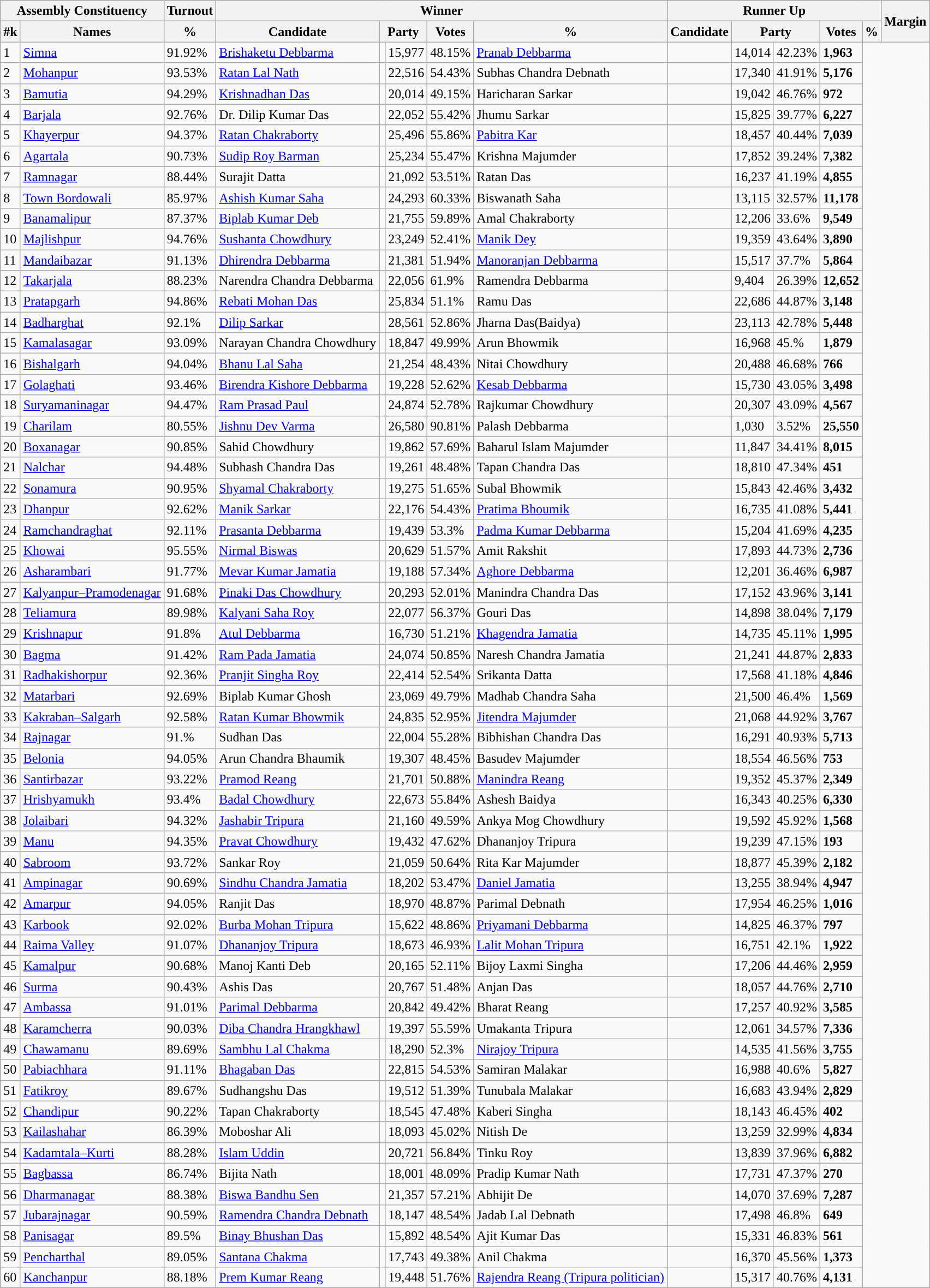<table class="wikitable sortable">
<tr>
<th colspan="2">Assembly Constituency</th>
<th>Turnout</th>
<th colspan="5">Winner</th>
<th colspan="5">Runner Up</th>
<th rowspan="2" data-sort-type=number>Margin</th>
</tr>
<tr>
<th>#k</th>
<th>Names</th>
<th>%</th>
<th>Candidate</th>
<th colspan="2">Party</th>
<th data-sort-type=number>Votes</th>
<th>%</th>
<th>Candidate</th>
<th colspan="2">Party</th>
<th data-sort-type=number>Votes</th>
<th>%</th>
</tr>
<tr>
<td>1</td>
<td><a href='#'>Simna</a></td>
<td>91.92%</td>
<td><a href='#'>Brishaketu Debbarma</a></td>
<td></td>
<td>15,977</td>
<td>48.15%</td>
<td><a href='#'>Pranab Debbarma</a></td>
<td></td>
<td>14,014</td>
<td>42.23%</td>
<td style="background:"><span><strong>1,963</strong></span></td>
</tr>
<tr>
<td>2</td>
<td><a href='#'>Mohanpur</a></td>
<td>93.53%</td>
<td><a href='#'>Ratan Lal Nath</a></td>
<td></td>
<td>22,516</td>
<td>54.43%</td>
<td>Subhas Chandra Debnath</td>
<td></td>
<td>17,340</td>
<td>41.91%</td>
<td style="background:"><span><strong>5,176</strong></span></td>
</tr>
<tr>
<td>3</td>
<td><a href='#'>Bamutia</a></td>
<td>94.29%</td>
<td><a href='#'>Krishnadhan Das</a></td>
<td></td>
<td>20,014</td>
<td>49.15%</td>
<td>Haricharan Sarkar</td>
<td></td>
<td>19,042</td>
<td>46.76%</td>
<td style="background:"><span><strong>972</strong></span></td>
</tr>
<tr>
<td>4</td>
<td><a href='#'>Barjala</a></td>
<td>92.76%</td>
<td>Dr. Dilip Kumar Das</td>
<td></td>
<td>22,052</td>
<td>55.42%</td>
<td>Jhumu Sarkar</td>
<td></td>
<td>15,825</td>
<td>39.77%</td>
<td style="background:"><span><strong>6,227</strong></span></td>
</tr>
<tr>
<td>5</td>
<td><a href='#'>Khayerpur</a></td>
<td>94.37%</td>
<td><a href='#'>Ratan Chakraborty</a></td>
<td></td>
<td>25,496</td>
<td>55.86%</td>
<td><a href='#'>Pabitra Kar</a></td>
<td></td>
<td>18,457</td>
<td>40.44%</td>
<td style="background:"><span><strong>7,039</strong></span></td>
</tr>
<tr>
<td>6</td>
<td><a href='#'>Agartala</a></td>
<td>90.73%</td>
<td><a href='#'>Sudip Roy Barman</a></td>
<td></td>
<td>25,234</td>
<td>55.47%</td>
<td>Krishna Majumder</td>
<td></td>
<td>17,852</td>
<td>39.24%</td>
<td style="background:"><span><strong>7,382</strong></span></td>
</tr>
<tr>
<td>7</td>
<td><a href='#'>Ramnagar</a></td>
<td>88.44%</td>
<td>Surajit Datta</td>
<td></td>
<td>21,092</td>
<td>53.51%</td>
<td>Ratan Das</td>
<td></td>
<td>16,237</td>
<td>41.19%</td>
<td style="background:"><span><strong>4,855</strong></span></td>
</tr>
<tr>
<td>8</td>
<td><a href='#'>Town Bordowali</a></td>
<td>85.97%</td>
<td><a href='#'>Ashish Kumar Saha</a></td>
<td></td>
<td>24,293</td>
<td>60.33%</td>
<td>Biswanath Saha</td>
<td></td>
<td>13,115</td>
<td>32.57%</td>
<td style="background:"><span><strong>11,178</strong></span></td>
</tr>
<tr>
<td>9</td>
<td><a href='#'>Banamalipur</a></td>
<td>87.37%</td>
<td><a href='#'>Biplab Kumar Deb</a></td>
<td></td>
<td>21,755</td>
<td>59.89%</td>
<td>Amal Chakraborty</td>
<td></td>
<td>12,206</td>
<td>33.6%</td>
<td style="background:"><span><strong>9,549</strong></span></td>
</tr>
<tr>
<td>10</td>
<td><a href='#'>Majlishpur</a></td>
<td>94.76%</td>
<td><a href='#'>Sushanta Chowdhury</a></td>
<td></td>
<td>23,249</td>
<td>52.41%</td>
<td><a href='#'>Manik Dey</a></td>
<td></td>
<td>19,359</td>
<td>43.64%</td>
<td style="background:"><span><strong>3,890</strong></span></td>
</tr>
<tr>
<td>11</td>
<td><a href='#'>Mandaibazar</a></td>
<td>91.13%</td>
<td><a href='#'>Dhirendra Debbarma</a></td>
<td></td>
<td>21,381</td>
<td>51.94%</td>
<td><a href='#'>Manoranjan Debbarma</a></td>
<td></td>
<td>15,517</td>
<td>37.7%</td>
<td style="background:"><span><strong>5,864</strong></span></td>
</tr>
<tr>
<td>12</td>
<td><a href='#'>Takarjala</a></td>
<td>88.23%</td>
<td>Narendra Chandra Debbarma</td>
<td></td>
<td>22,056</td>
<td>61.9%</td>
<td>Ramendra Debbarma</td>
<td></td>
<td>9,404</td>
<td>26.39%</td>
<td style="background:"><span><strong>12,652</strong></span></td>
</tr>
<tr>
<td>13</td>
<td><a href='#'>Pratapgarh</a></td>
<td>94.86%</td>
<td><a href='#'>Rebati Mohan Das</a></td>
<td></td>
<td>25,834</td>
<td>51.1%</td>
<td>Ramu Das</td>
<td></td>
<td>22,686</td>
<td>44.87%</td>
<td style="background:"><span><strong>3,148</strong></span></td>
</tr>
<tr>
<td>14</td>
<td><a href='#'>Badharghat</a></td>
<td>92.1%</td>
<td><a href='#'>Dilip Sarkar</a></td>
<td></td>
<td>28,561</td>
<td>52.86%</td>
<td>Jharna Das(Baidya)</td>
<td></td>
<td>23,113</td>
<td>42.78%</td>
<td style="background:"><span><strong>5,448</strong></span></td>
</tr>
<tr>
<td>15</td>
<td><a href='#'>Kamalasagar</a></td>
<td>93.09%</td>
<td>Narayan Chandra Chowdhury</td>
<td></td>
<td>18,847</td>
<td>49.99%</td>
<td>Arun Bhowmik</td>
<td></td>
<td>16,968</td>
<td>45.%</td>
<td style="background:"><span><strong>1,879</strong></span></td>
</tr>
<tr>
<td>16</td>
<td><a href='#'>Bishalgarh</a></td>
<td>94.04%</td>
<td><a href='#'>Bhanu Lal Saha</a></td>
<td></td>
<td>21,254</td>
<td>48.43%</td>
<td>Nitai Chowdhury</td>
<td></td>
<td>20,488</td>
<td>46.68%</td>
<td style="background:"><span><strong>766</strong></span></td>
</tr>
<tr>
<td>17</td>
<td><a href='#'>Golaghati</a></td>
<td>93.46%</td>
<td><a href='#'>Birendra Kishore Debbarma</a></td>
<td></td>
<td>19,228</td>
<td>52.62%</td>
<td><a href='#'>Kesab Debbarma</a></td>
<td></td>
<td>15,730</td>
<td>43.05%</td>
<td style="background:"><span><strong>3,498</strong></span></td>
</tr>
<tr>
<td>18</td>
<td><a href='#'>Suryamaninagar</a></td>
<td>94.47%</td>
<td><a href='#'>Ram Prasad Paul</a></td>
<td></td>
<td>24,874</td>
<td>52.78%</td>
<td>Rajkumar Chowdhury</td>
<td></td>
<td>20,307</td>
<td>43.09%</td>
<td style="background:"><span><strong>4,567</strong></span></td>
</tr>
<tr>
<td>19</td>
<td><a href='#'>Charilam</a></td>
<td>80.55%</td>
<td><a href='#'>Jishnu Dev Varma</a></td>
<td></td>
<td>26,580</td>
<td>90.81%</td>
<td>Palash Debbarma</td>
<td></td>
<td>1,030</td>
<td>3.52%</td>
<td style="background:"><span><strong>25,550</strong></span></td>
</tr>
<tr>
<td>20</td>
<td><a href='#'>Boxanagar</a></td>
<td>90.85%</td>
<td>Sahid Chowdhury</td>
<td></td>
<td>19,862</td>
<td>57.69%</td>
<td>Baharul Islam Majumder</td>
<td></td>
<td>11,847</td>
<td>34.41%</td>
<td style="background:"><span><strong>8,015</strong></span></td>
</tr>
<tr>
<td>21</td>
<td><a href='#'>Nalchar</a></td>
<td>94.48%</td>
<td>Subhash Chandra Das</td>
<td></td>
<td>19,261</td>
<td>48.48%</td>
<td>Tapan Chandra Das</td>
<td></td>
<td>18,810</td>
<td>47.34%</td>
<td style="background:"><span><strong>451</strong></span></td>
</tr>
<tr>
<td>22</td>
<td><a href='#'>Sonamura</a></td>
<td>90.95%</td>
<td><a href='#'>Shyamal Chakraborty</a></td>
<td></td>
<td>19,275</td>
<td>51.65%</td>
<td>Subal Bhowmik</td>
<td></td>
<td>15,843</td>
<td>42.46%</td>
<td style="background:"><span><strong>3,432</strong></span></td>
</tr>
<tr>
<td>23</td>
<td><a href='#'>Dhanpur</a></td>
<td>92.62%</td>
<td><a href='#'>Manik Sarkar</a></td>
<td></td>
<td>22,176</td>
<td>54.43%</td>
<td><a href='#'>Pratima Bhoumik</a></td>
<td></td>
<td>16,735</td>
<td>41.08%</td>
<td style="background:"><span><strong>5,441</strong></span></td>
</tr>
<tr>
<td>24</td>
<td><a href='#'>Ramchandraghat</a></td>
<td>92.11%</td>
<td><a href='#'>Prasanta Debbarma</a></td>
<td></td>
<td>19,439</td>
<td>53.3%</td>
<td><a href='#'>Padma Kumar Debbarma</a></td>
<td></td>
<td>15,204</td>
<td>41.69%</td>
<td style="background:"><span><strong>4,235</strong></span></td>
</tr>
<tr>
<td>25</td>
<td><a href='#'>Khowai</a></td>
<td>95.55%</td>
<td><a href='#'>Nirmal Biswas</a></td>
<td></td>
<td>20,629</td>
<td>51.57%</td>
<td>Amit Rakshit</td>
<td></td>
<td>17,893</td>
<td>44.73%</td>
<td style="background:"><span><strong>2,736</strong></span></td>
</tr>
<tr>
<td>26</td>
<td><a href='#'>Asharambari</a></td>
<td>91.77%</td>
<td><a href='#'>Mevar Kumar Jamatia</a></td>
<td></td>
<td>19,188</td>
<td>57.34%</td>
<td><a href='#'>Aghore Debbarma</a></td>
<td></td>
<td>12,201</td>
<td>36.46%</td>
<td style="background:"><span><strong>6,987</strong></span></td>
</tr>
<tr>
<td>27</td>
<td><a href='#'>Kalyanpur–Pramodenagar</a></td>
<td>91.68%</td>
<td><a href='#'>Pinaki Das Chowdhury</a></td>
<td></td>
<td>20,293</td>
<td>52.01%</td>
<td>Manindra Chandra Das</td>
<td></td>
<td>17,152</td>
<td>43.96%</td>
<td style="background:"><span><strong>3,141</strong></span></td>
</tr>
<tr>
<td>28</td>
<td><a href='#'>Teliamura</a></td>
<td>89.98%</td>
<td><a href='#'>Kalyani Saha Roy</a></td>
<td></td>
<td>22,077</td>
<td>56.37%</td>
<td>Gouri Das</td>
<td></td>
<td>14,898</td>
<td>38.04%</td>
<td style="background:"><span><strong>7,179</strong></span></td>
</tr>
<tr>
<td>29</td>
<td><a href='#'>Krishnapur</a></td>
<td>91.8%</td>
<td><a href='#'>Atul Debbarma</a></td>
<td></td>
<td>16,730</td>
<td>51.21%</td>
<td><a href='#'>Khagendra Jamatia</a></td>
<td></td>
<td>14,735</td>
<td>45.11%</td>
<td style="background:"><span><strong>1,995</strong></span></td>
</tr>
<tr>
<td>30</td>
<td><a href='#'>Bagma</a></td>
<td>91.42%</td>
<td><a href='#'>Ram Pada Jamatia</a></td>
<td></td>
<td>24,074</td>
<td>50.85%</td>
<td>Naresh Chandra Jamatia</td>
<td></td>
<td>21,241</td>
<td>44.87%</td>
<td style="background:"><span><strong>2,833</strong></span></td>
</tr>
<tr>
<td>31</td>
<td><a href='#'>Radhakishorpur</a></td>
<td>92.36%</td>
<td><a href='#'>Pranjit Singha Roy</a></td>
<td></td>
<td>22,414</td>
<td>52.54%</td>
<td>Srikanta Datta</td>
<td></td>
<td>17,568</td>
<td>41.18%</td>
<td style="background:"><span><strong>4,846</strong></span></td>
</tr>
<tr>
<td>32</td>
<td><a href='#'>Matarbari</a></td>
<td>92.69%</td>
<td>Biplab Kumar Ghosh</td>
<td></td>
<td>23,069</td>
<td>49.79%</td>
<td>Madhab Chandra Saha</td>
<td></td>
<td>21,500</td>
<td>46.4%</td>
<td style="background:"><span><strong>1,569</strong></span></td>
</tr>
<tr>
<td>33</td>
<td><a href='#'>Kakraban–Salgarh</a></td>
<td>92.58%</td>
<td><a href='#'>Ratan Kumar Bhowmik</a></td>
<td></td>
<td>24,835</td>
<td>52.95%</td>
<td><a href='#'>Jitendra Majumder</a></td>
<td></td>
<td>21,068</td>
<td>44.92%</td>
<td style="background:"><span><strong>3,767</strong></span></td>
</tr>
<tr>
<td>34</td>
<td><a href='#'>Rajnagar</a></td>
<td>91.%</td>
<td>Sudhan Das</td>
<td></td>
<td>22,004</td>
<td>55.28%</td>
<td>Bibhishan Chandra Das</td>
<td></td>
<td>16,291</td>
<td>40.93%</td>
<td style="background:"><span><strong>5,713</strong></span></td>
</tr>
<tr>
<td>35</td>
<td><a href='#'>Belonia</a></td>
<td>94.05%</td>
<td>Arun Chandra Bhaumik</td>
<td></td>
<td>19,307</td>
<td>48.45%</td>
<td>Basudev Majumder</td>
<td></td>
<td>18,554</td>
<td>46.56%</td>
<td style="background:"><span><strong>753</strong></span></td>
</tr>
<tr>
<td>36</td>
<td><a href='#'>Santirbazar</a></td>
<td>93.22%</td>
<td><a href='#'>Pramod Reang</a></td>
<td></td>
<td>21,701</td>
<td>50.88%</td>
<td><a href='#'>Manindra Reang</a></td>
<td></td>
<td>19,352</td>
<td>45.37%</td>
<td style="background:"><span><strong>2,349</strong></span></td>
</tr>
<tr>
<td>37</td>
<td><a href='#'>Hrishyamukh</a></td>
<td>93.4%</td>
<td><a href='#'>Badal Chowdhury</a></td>
<td></td>
<td>22,673</td>
<td>55.84%</td>
<td>Ashesh Baidya</td>
<td></td>
<td>16,343</td>
<td>40.25%</td>
<td style="background:"><span><strong>6,330</strong></span></td>
</tr>
<tr>
<td>38</td>
<td><a href='#'>Jolaibari</a></td>
<td>94.32%</td>
<td><a href='#'>Jashabir Tripura</a></td>
<td></td>
<td>21,160</td>
<td>49.59%</td>
<td>Ankya Mog Chowdhury</td>
<td></td>
<td>19,592</td>
<td>45.92%</td>
<td style="background:"><span><strong>1,568</strong></span></td>
</tr>
<tr>
<td>39</td>
<td><a href='#'>Manu</a></td>
<td>94.35%</td>
<td><a href='#'>Pravat Chowdhury</a></td>
<td></td>
<td>19,432</td>
<td>47.62%</td>
<td>Dhananjoy Tripura</td>
<td></td>
<td>19,239</td>
<td>47.15%</td>
<td style="background:"><span><strong>193</strong></span></td>
</tr>
<tr>
<td>40</td>
<td><a href='#'>Sabroom</a></td>
<td>93.72%</td>
<td>Sankar Roy</td>
<td></td>
<td>21,059</td>
<td>50.64%</td>
<td>Rita Kar Majumder</td>
<td></td>
<td>18,877</td>
<td>45.39%</td>
<td style="background:"><span><strong>2,182</strong></span></td>
</tr>
<tr>
<td>41</td>
<td><a href='#'>Ampinagar</a></td>
<td>90.69%</td>
<td><a href='#'>Sindhu Chandra Jamatia</a></td>
<td></td>
<td>18,202</td>
<td>53.47%</td>
<td><a href='#'>Daniel Jamatia</a></td>
<td></td>
<td>13,255</td>
<td>38.94%</td>
<td style="background:"><span><strong>4,947</strong></span></td>
</tr>
<tr>
<td>42</td>
<td><a href='#'>Amarpur</a></td>
<td>94.05%</td>
<td>Ranjit Das</td>
<td></td>
<td>18,970</td>
<td>48.87%</td>
<td>Parimal Debnath</td>
<td></td>
<td>17,954</td>
<td>46.25%</td>
<td style="background:"><span><strong>1,016</strong></span></td>
</tr>
<tr>
<td>43</td>
<td><a href='#'>Karbook</a></td>
<td>92.02%</td>
<td><a href='#'>Burba Mohan Tripura</a></td>
<td></td>
<td>15,622</td>
<td>48.86%</td>
<td><a href='#'>Priyamani Debbarma</a></td>
<td></td>
<td>14,825</td>
<td>46.37%</td>
<td style="background:"><span><strong>797</strong></span></td>
</tr>
<tr>
<td>44</td>
<td><a href='#'>Raima Valley</a></td>
<td>91.07%</td>
<td><a href='#'>Dhananjoy Tripura</a></td>
<td></td>
<td>18,673</td>
<td>46.93%</td>
<td><a href='#'>Lalit Mohan Tripura</a></td>
<td></td>
<td>16,751</td>
<td>42.1%</td>
<td style="background:"><span><strong>1,922</strong></span></td>
</tr>
<tr>
<td>45</td>
<td><a href='#'>Kamalpur</a></td>
<td>90.68%</td>
<td>Manoj Kanti Deb</td>
<td></td>
<td>20,165</td>
<td>52.11%</td>
<td>Bijoy Laxmi Singha</td>
<td></td>
<td>17,206</td>
<td>44.46%</td>
<td style="background:"><span><strong>2,959</strong></span></td>
</tr>
<tr>
<td>46</td>
<td><a href='#'>Surma</a></td>
<td>90.43%</td>
<td>Ashis Das</td>
<td></td>
<td>20,767</td>
<td>51.48%</td>
<td>Anjan Das</td>
<td></td>
<td>18,057</td>
<td>44.76%</td>
<td style="background:"><span><strong>2,710</strong></span></td>
</tr>
<tr>
<td>47</td>
<td><a href='#'>Ambassa</a></td>
<td>91.01%</td>
<td><a href='#'>Parimal Debbarma</a></td>
<td></td>
<td>20,842</td>
<td>49.42%</td>
<td>Bharat Reang</td>
<td></td>
<td>17,257</td>
<td>40.92%</td>
<td style="background:"><span><strong>3,585</strong></span></td>
</tr>
<tr>
<td>48</td>
<td><a href='#'>Karamcherra</a></td>
<td>90.03%</td>
<td><a href='#'>Diba Chandra Hrangkhawl</a></td>
<td></td>
<td>19,397</td>
<td>55.59%</td>
<td>Umakanta Tripura</td>
<td></td>
<td>12,061</td>
<td>34.57%</td>
<td style="background:"><span><strong>7,336</strong></span></td>
</tr>
<tr>
<td>49</td>
<td><a href='#'>Chawamanu</a></td>
<td>89.69%</td>
<td><a href='#'>Sambhu Lal Chakma</a></td>
<td></td>
<td>18,290</td>
<td>52.3%</td>
<td><a href='#'>Nirajoy Tripura</a></td>
<td></td>
<td>14,535</td>
<td>41.56%</td>
<td style="background:"><span><strong>3,755</strong></span></td>
</tr>
<tr>
<td>50</td>
<td><a href='#'>Pabiachhara</a></td>
<td>91.11%</td>
<td><a href='#'>Bhagaban Das</a></td>
<td></td>
<td>22,815</td>
<td>54.53%</td>
<td>Samiran Malakar</td>
<td></td>
<td>16,988</td>
<td>40.6%</td>
<td style="background:"><span><strong>5,827</strong></span></td>
</tr>
<tr>
<td>51</td>
<td><a href='#'>Fatikroy</a></td>
<td>89.67%</td>
<td>Sudhangshu Das</td>
<td></td>
<td>19,512</td>
<td>51.39%</td>
<td>Tunubala Malakar</td>
<td></td>
<td>16,683</td>
<td>43.94%</td>
<td style="background:"><span><strong>2,829</strong></span></td>
</tr>
<tr>
<td>52</td>
<td><a href='#'>Chandipur</a></td>
<td>90.22%</td>
<td>Tapan Chakraborty</td>
<td></td>
<td>18,545</td>
<td>47.48%</td>
<td>Kaberi Singha</td>
<td></td>
<td>18,143</td>
<td>46.45%</td>
<td style="background:"><span><strong>402</strong></span></td>
</tr>
<tr>
<td>53</td>
<td><a href='#'>Kailashahar</a></td>
<td>86.39%</td>
<td>Moboshar Ali</td>
<td></td>
<td>18,093</td>
<td>45.02%</td>
<td>Nitish De</td>
<td></td>
<td>13,259</td>
<td>32.99%</td>
<td style="background:"><span><strong>4,834</strong></span></td>
</tr>
<tr>
<td>54</td>
<td><a href='#'>Kadamtala–Kurti</a></td>
<td>88.28%</td>
<td><a href='#'>Islam Uddin</a></td>
<td></td>
<td>20,721</td>
<td>56.84%</td>
<td>Tinku Roy</td>
<td></td>
<td>13,839</td>
<td>37.96%</td>
<td style="background:"><span><strong>6,882</strong></span></td>
</tr>
<tr>
<td>55</td>
<td><a href='#'>Bagbassa</a></td>
<td>86.74%</td>
<td>Bijita Nath</td>
<td></td>
<td>18,001</td>
<td>48.09%</td>
<td>Pradip Kumar Nath</td>
<td></td>
<td>17,731</td>
<td>47.37%</td>
<td style="background:"><span><strong>270</strong></span></td>
</tr>
<tr>
<td>56</td>
<td><a href='#'>Dharmanagar</a></td>
<td>88.38%</td>
<td><a href='#'>Biswa Bandhu Sen</a></td>
<td></td>
<td>21,357</td>
<td>57.21%</td>
<td>Abhijit De</td>
<td></td>
<td>14,070</td>
<td>37.69%</td>
<td style="background:"><span><strong>7,287</strong></span></td>
</tr>
<tr>
<td>57</td>
<td><a href='#'>Jubarajnagar</a></td>
<td>90.59%</td>
<td><a href='#'>Ramendra Chandra Debnath</a></td>
<td></td>
<td>18,147</td>
<td>48.54%</td>
<td>Jadab Lal Debnath</td>
<td></td>
<td>17,498</td>
<td>46.8%</td>
<td style="background:"><span><strong>649</strong></span></td>
</tr>
<tr>
<td>58</td>
<td><a href='#'>Panisagar</a></td>
<td>89.5%</td>
<td><a href='#'>Binay Bhushan Das</a></td>
<td></td>
<td>15,892</td>
<td>48.54%</td>
<td>Ajit Kumar Das</td>
<td></td>
<td>15,331</td>
<td>46.83%</td>
<td style="background:"><span><strong>561</strong></span></td>
</tr>
<tr>
<td>59</td>
<td><a href='#'>Pencharthal</a></td>
<td>89.05%</td>
<td><a href='#'>Santana Chakma</a></td>
<td></td>
<td>17,743</td>
<td>49.38%</td>
<td>Anil Chakma</td>
<td></td>
<td>16,370</td>
<td>45.56%</td>
<td style="background:"><span><strong>1,373</strong></span></td>
</tr>
<tr>
<td>60</td>
<td><a href='#'>Kanchanpur</a></td>
<td>88.18%</td>
<td><a href='#'>Prem Kumar Reang</a></td>
<td></td>
<td>19,448</td>
<td>51.76%</td>
<td><a href='#'>Rajendra Reang (Tripura politician)</a></td>
<td></td>
<td>15,317</td>
<td>40.76%</td>
<td style="background:"><span><strong>4,131</strong></span></td>
</tr>
</table>
